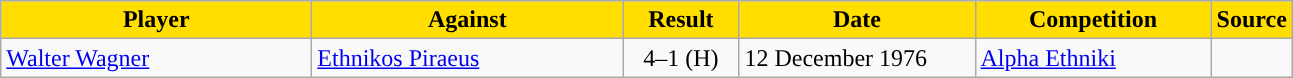<table class="wikitable">
<tr>
<th width=200 style="background:#FFDE00">Player</th>
<th width=200 style="background:#FFDE00">Against</th>
<th width=70 style="background:#FFDE00">Result</th>
<th width=150 style="background:#FFDE00">Date</th>
<th width=150 style="background:#FFDE00">Competition</th>
<th style="background:#FFDE00">Source</th>
</tr>
<tr>
<td> <a href='#'>Walter Wagner</a></td>
<td> <a href='#'>Ethnikos Piraeus</a></td>
<td align=center>4–1 (H)</td>
<td>12 December 1976</td>
<td><a href='#'>Alpha Ethniki</a></td>
<td align=center></td>
</tr>
</table>
